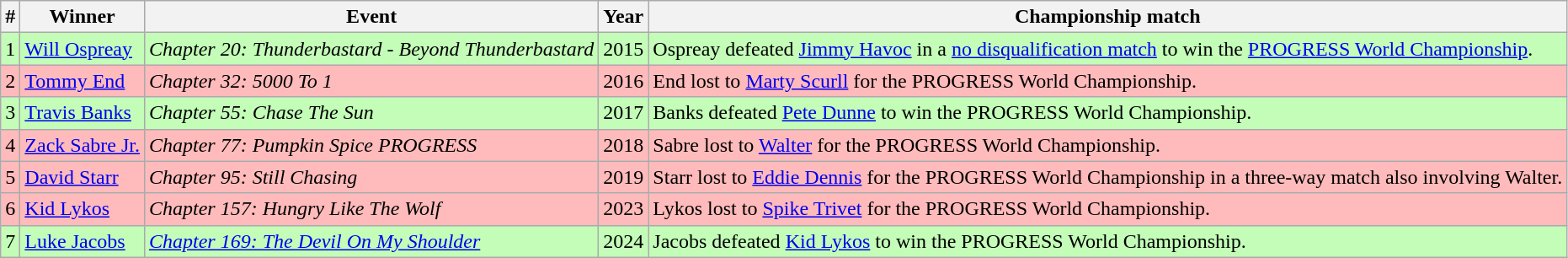<table class="wikitable plainrowheaders sortable">
<tr>
<th>#</th>
<th>Winner</th>
<th>Event</th>
<th>Year</th>
<th>Championship match</th>
</tr>
<tr style="background:#c3fdb8;">
<td>1</td>
<td><a href='#'>Will Ospreay</a></td>
<td><em>Chapter 20: Thunderbastard - Beyond Thunderbastard</em></td>
<td>2015</td>
<td>Ospreay defeated <a href='#'>Jimmy Havoc</a> in a <a href='#'>no disqualification match</a> to win the <a href='#'>PROGRESS World Championship</a>.</td>
</tr>
<tr style="background:#fbb;">
<td>2</td>
<td><a href='#'>Tommy End</a></td>
<td><em>Chapter 32: 5000 To 1</em></td>
<td>2016</td>
<td>End lost to <a href='#'>Marty Scurll</a> for the PROGRESS World Championship.</td>
</tr>
<tr style="background:#c3fdb8;">
<td>3</td>
<td><a href='#'>Travis Banks</a></td>
<td><em>Chapter 55: Chase The Sun</em></td>
<td>2017</td>
<td>Banks defeated <a href='#'>Pete Dunne</a> to win the PROGRESS World Championship.</td>
</tr>
<tr style="background:#fbb;">
<td>4</td>
<td><a href='#'>Zack Sabre Jr.</a></td>
<td><em>Chapter 77: Pumpkin Spice PROGRESS</em></td>
<td>2018</td>
<td>Sabre lost to <a href='#'>Walter</a> for the PROGRESS World Championship.</td>
</tr>
<tr style="background:#fbb;">
<td>5</td>
<td><a href='#'>David Starr</a></td>
<td><em>Chapter 95: Still Chasing</em></td>
<td>2019</td>
<td>Starr lost to <a href='#'>Eddie Dennis</a> for the PROGRESS World Championship in a three-way match also involving Walter.</td>
</tr>
<tr style="background:#fbb;">
<td>6</td>
<td><a href='#'>Kid Lykos</a></td>
<td><em>Chapter 157: Hungry Like The Wolf</em></td>
<td>2023</td>
<td>Lykos lost to <a href='#'>Spike Trivet</a> for the PROGRESS World Championship.</td>
</tr>
<tr style="background:#c3fdb8;">
<td>7</td>
<td><a href='#'>Luke Jacobs</a></td>
<td><em><a href='#'>Chapter 169: The Devil On My Shoulder</a></em></td>
<td>2024</td>
<td>Jacobs defeated <a href='#'>Kid Lykos</a> to win the PROGRESS World Championship.</td>
</tr>
</table>
